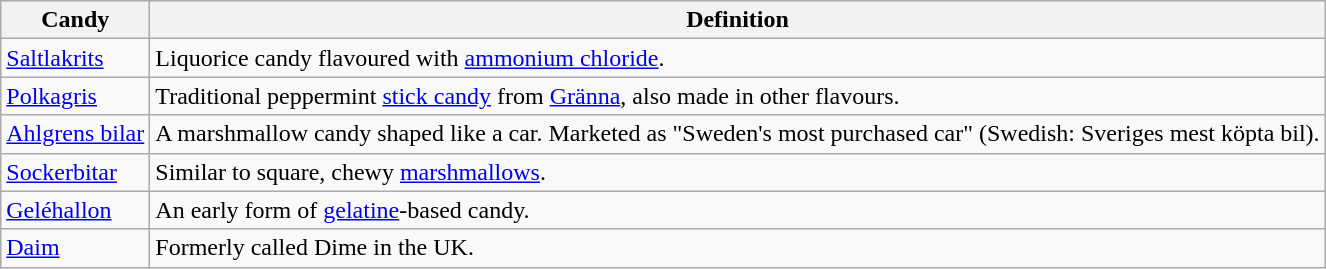<table class="wikitable">
<tr>
<th>Candy</th>
<th>Definition</th>
</tr>
<tr>
<td><a href='#'>Saltlakrits</a></td>
<td>Liquorice candy flavoured with <a href='#'>ammonium chloride</a>.</td>
</tr>
<tr>
<td><a href='#'>Polkagris</a></td>
<td>Traditional peppermint <a href='#'>stick candy</a> from <a href='#'>Gränna</a>, also made in other flavours.</td>
</tr>
<tr>
<td><a href='#'>Ahlgrens bilar</a></td>
<td>A marshmallow candy shaped like a car. Marketed as "Sweden's most purchased car" (Swedish: Sveriges mest köpta bil).</td>
</tr>
<tr>
<td><a href='#'>Sockerbitar</a></td>
<td>Similar to square, chewy <a href='#'>marshmallows</a>.</td>
</tr>
<tr>
<td><a href='#'>Geléhallon</a></td>
<td>An early form of <a href='#'>gelatine</a>-based candy.</td>
</tr>
<tr>
<td><a href='#'>Daim</a></td>
<td>Formerly called Dime in the UK.</td>
</tr>
</table>
